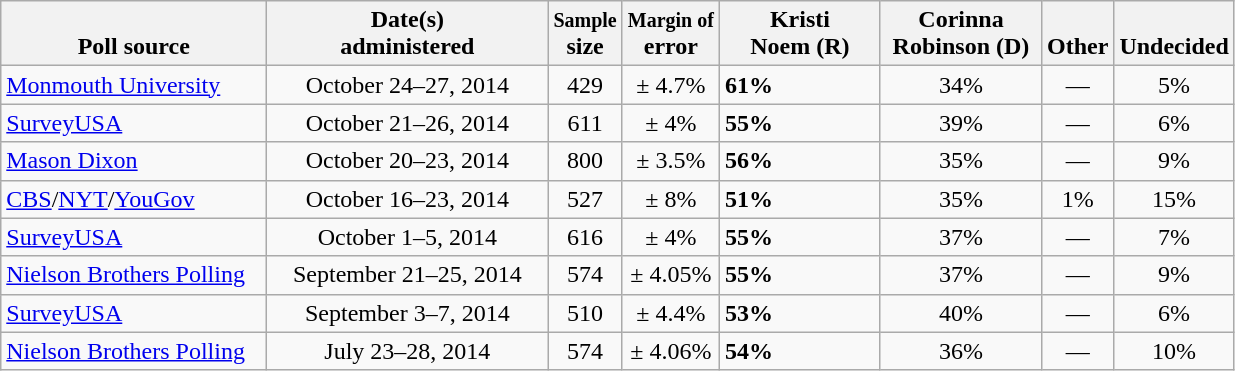<table class="wikitable">
<tr valign= bottom>
<th style="width:170px;">Poll source</th>
<th style="width:180px;">Date(s)<br>administered</th>
<th><small>Sample</small><br>size</th>
<th><small>Margin of</small><br>error</th>
<th style="width:100px;">Kristi<br>Noem (R)</th>
<th style="width:100px;">Corinna<br>Robinson (D)</th>
<th>Other</th>
<th>Undecided</th>
</tr>
<tr>
<td><a href='#'>Monmouth University</a></td>
<td align=center>October 24–27, 2014</td>
<td align=center>429</td>
<td align=center>± 4.7%</td>
<td><strong>61%</strong></td>
<td align=center>34%</td>
<td align=center>—</td>
<td align=center>5%</td>
</tr>
<tr>
<td><a href='#'>SurveyUSA</a></td>
<td align=center>October 21–26, 2014</td>
<td align=center>611</td>
<td align=center>± 4%</td>
<td><strong>55%</strong></td>
<td align=center>39%</td>
<td align=center>—</td>
<td align=center>6%</td>
</tr>
<tr>
<td><a href='#'>Mason Dixon</a></td>
<td align=center>October 20–23, 2014</td>
<td align=center>800</td>
<td align=center>± 3.5%</td>
<td><strong>56%</strong></td>
<td align=center>35%</td>
<td align=center>—</td>
<td align=center>9%</td>
</tr>
<tr>
<td><a href='#'>CBS</a>/<a href='#'>NYT</a>/<a href='#'>YouGov</a></td>
<td align=center>October 16–23, 2014</td>
<td align=center>527</td>
<td align=center>± 8%</td>
<td><strong>51%</strong></td>
<td align=center>35%</td>
<td align=center>1%</td>
<td align=center>15%</td>
</tr>
<tr>
<td><a href='#'>SurveyUSA</a></td>
<td align=center>October 1–5, 2014</td>
<td align=center>616</td>
<td align=center>± 4%</td>
<td><strong>55%</strong></td>
<td align=center>37%</td>
<td align=center>—</td>
<td align=center>7%</td>
</tr>
<tr>
<td><a href='#'>Nielson Brothers Polling</a></td>
<td align=center>September 21–25, 2014</td>
<td align=center>574</td>
<td align=center>± 4.05%</td>
<td><strong>55%</strong></td>
<td align=center>37%</td>
<td align=center>—</td>
<td align=center>9%</td>
</tr>
<tr>
<td><a href='#'>SurveyUSA</a></td>
<td align=center>September 3–7, 2014</td>
<td align=center>510</td>
<td align=center>± 4.4%</td>
<td><strong>53%</strong></td>
<td align=center>40%</td>
<td align=center>—</td>
<td align=center>6%</td>
</tr>
<tr>
<td><a href='#'>Nielson Brothers Polling</a></td>
<td align=center>July 23–28, 2014</td>
<td align=center>574</td>
<td align=center>± 4.06%</td>
<td><strong>54%</strong></td>
<td align=center>36%</td>
<td align=center>—</td>
<td align=center>10%</td>
</tr>
</table>
